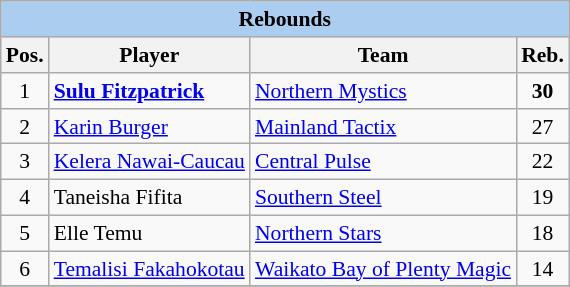<table class="wikitable"  style="float:left; font-size:90%;">
<tr>
<th colspan=4 style=background:#ABCDEF>Rebounds</th>
</tr>
<tr>
<th>Pos.</th>
<th>Player</th>
<th>Team</th>
<th>Reb.</th>
</tr>
<tr>
<td align=center>1</td>
<td><strong><a href='#'>Sulu Fitzpatrick</a></strong></td>
<td><a href='#'>Northern Mystics</a></td>
<td align=center><strong>30</strong></td>
</tr>
<tr>
<td align=center>2</td>
<td><a href='#'>Karin Burger</a></td>
<td><a href='#'>Mainland Tactix</a></td>
<td align=center>27</td>
</tr>
<tr>
<td align=center>3</td>
<td><a href='#'>Kelera Nawai-Caucau</a></td>
<td><a href='#'>Central Pulse</a></td>
<td align=center>22</td>
</tr>
<tr>
<td align=center>4</td>
<td>Taneisha Fifita</td>
<td><a href='#'>Southern Steel</a></td>
<td align=center>19</td>
</tr>
<tr>
<td align=center>5</td>
<td>Elle Temu</td>
<td><a href='#'>Northern Stars</a></td>
<td align=center>18</td>
</tr>
<tr>
<td align=center>6</td>
<td><a href='#'>Temalisi Fakahokotau</a></td>
<td><a href='#'>Waikato Bay of Plenty Magic</a></td>
<td align=center>14</td>
</tr>
<tr>
</tr>
</table>
